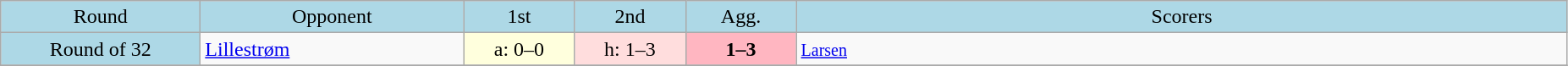<table class="wikitable" style="text-align:center">
<tr bgcolor=lightblue>
<td width=150px>Round</td>
<td width=200px>Opponent</td>
<td width=80px>1st</td>
<td width=80px>2nd</td>
<td width=80px>Agg.</td>
<td width=600px>Scorers</td>
</tr>
<tr>
<td bgcolor=lightblue>Round of 32</td>
<td align=left> <a href='#'>Lillestrøm</a></td>
<td bgcolor=#ffffdd>a: 0–0</td>
<td bgcolor=#ffdddd>h: 1–3</td>
<td bgcolor=lightpink><strong>1–3</strong></td>
<td align=left><small><a href='#'>Larsen</a></small></td>
</tr>
<tr>
</tr>
</table>
